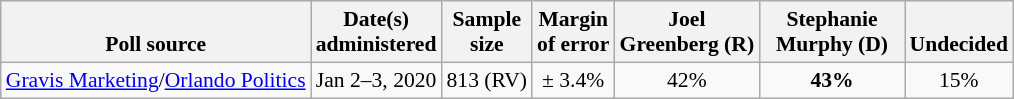<table class="wikitable" style="font-size:90%;text-align:center;">
<tr valign=bottom>
<th>Poll source</th>
<th>Date(s)<br>administered</th>
<th>Sample<br>size</th>
<th>Margin<br>of error</th>
<th style="width:90px;">Joel<br>Greenberg (R)</th>
<th style="width:90px;">Stephanie<br>Murphy (D)</th>
<th>Undecided</th>
</tr>
<tr>
<td style="text-align:left;"><a href='#'>Gravis Marketing</a>/<a href='#'>Orlando Politics</a></td>
<td>Jan 2–3, 2020</td>
<td>813 (RV)</td>
<td>± 3.4%</td>
<td>42%</td>
<td><strong>43%</strong></td>
<td>15%</td>
</tr>
</table>
